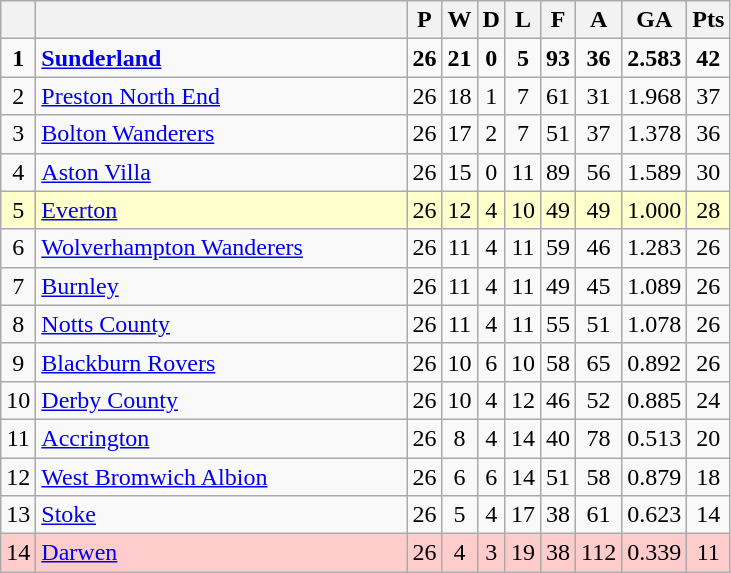<table class="wikitable" style="text-align:center">
<tr>
<th></th>
<th style="width:15em"></th>
<th>P</th>
<th>W</th>
<th>D</th>
<th>L</th>
<th>F</th>
<th>A</th>
<th>GA</th>
<th>Pts</th>
</tr>
<tr>
<td><strong>1</strong></td>
<td align="left"><strong><a href='#'>Sunderland</a></strong></td>
<td><strong>26</strong></td>
<td><strong>21</strong></td>
<td><strong>0</strong></td>
<td><strong>5</strong></td>
<td><strong>93</strong></td>
<td><strong>36</strong></td>
<td><strong>2.583</strong></td>
<td><strong>42</strong></td>
</tr>
<tr>
<td>2</td>
<td align="left"><a href='#'>Preston North End</a></td>
<td>26</td>
<td>18</td>
<td>1</td>
<td>7</td>
<td>61</td>
<td>31</td>
<td>1.968</td>
<td>37</td>
</tr>
<tr>
<td>3</td>
<td align="left"><a href='#'>Bolton Wanderers</a></td>
<td>26</td>
<td>17</td>
<td>2</td>
<td>7</td>
<td>51</td>
<td>37</td>
<td>1.378</td>
<td>36</td>
</tr>
<tr>
<td>4</td>
<td align="left"><a href='#'>Aston Villa</a></td>
<td>26</td>
<td>15</td>
<td>0</td>
<td>11</td>
<td>89</td>
<td>56</td>
<td>1.589</td>
<td>30</td>
</tr>
<tr style="background:#ffffcc;">
<td>5</td>
<td align="left"><a href='#'>Everton</a></td>
<td>26</td>
<td>12</td>
<td>4</td>
<td>10</td>
<td>49</td>
<td>49</td>
<td>1.000</td>
<td>28</td>
</tr>
<tr>
<td>6</td>
<td align="left"><a href='#'>Wolverhampton Wanderers</a></td>
<td>26</td>
<td>11</td>
<td>4</td>
<td>11</td>
<td>59</td>
<td>46</td>
<td>1.283</td>
<td>26</td>
</tr>
<tr>
<td>7</td>
<td align="left"><a href='#'>Burnley</a></td>
<td>26</td>
<td>11</td>
<td>4</td>
<td>11</td>
<td>49</td>
<td>45</td>
<td>1.089</td>
<td>26</td>
</tr>
<tr>
<td>8</td>
<td align="left"><a href='#'>Notts County</a></td>
<td>26</td>
<td>11</td>
<td>4</td>
<td>11</td>
<td>55</td>
<td>51</td>
<td>1.078</td>
<td>26</td>
</tr>
<tr>
<td>9</td>
<td align="left"><a href='#'>Blackburn Rovers</a></td>
<td>26</td>
<td>10</td>
<td>6</td>
<td>10</td>
<td>58</td>
<td>65</td>
<td>0.892</td>
<td>26</td>
</tr>
<tr>
<td>10</td>
<td align="left"><a href='#'>Derby County</a></td>
<td>26</td>
<td>10</td>
<td>4</td>
<td>12</td>
<td>46</td>
<td>52</td>
<td>0.885</td>
<td>24</td>
</tr>
<tr>
<td>11</td>
<td align="left"><a href='#'>Accrington</a></td>
<td>26</td>
<td>8</td>
<td>4</td>
<td>14</td>
<td>40</td>
<td>78</td>
<td>0.513</td>
<td>20</td>
</tr>
<tr>
<td>12</td>
<td align="left"><a href='#'>West Bromwich Albion</a></td>
<td>26</td>
<td>6</td>
<td>6</td>
<td>14</td>
<td>51</td>
<td>58</td>
<td>0.879</td>
<td>18</td>
</tr>
<tr>
<td>13</td>
<td align="left"><a href='#'>Stoke</a></td>
<td>26</td>
<td>5</td>
<td>4</td>
<td>17</td>
<td>38</td>
<td>61</td>
<td>0.623</td>
<td>14</td>
</tr>
<tr style="background:#ffcccc;">
<td>14</td>
<td align="left"><a href='#'>Darwen</a></td>
<td>26</td>
<td>4</td>
<td>3</td>
<td>19</td>
<td>38</td>
<td>112</td>
<td>0.339</td>
<td>11</td>
</tr>
</table>
